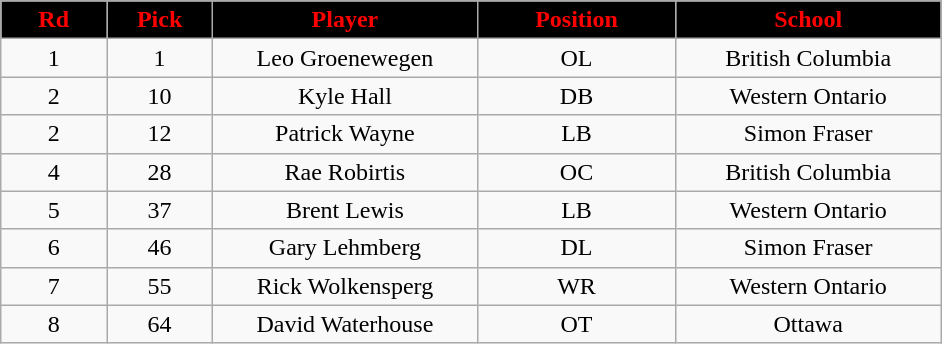<table class="wikitable sortable">
<tr>
<th style="background:black;color:#FF0000;"  width="8%">Rd</th>
<th style="background:black;color:#FF0000;"  width="8%">Pick</th>
<th style="background:black;color:#FF0000;"  width="20%">Player</th>
<th style="background:black;color:#FF0000;"  width="15%">Position</th>
<th style="background:black;color:#FF0000;"  width="20%">School</th>
</tr>
<tr align="center">
<td align=center>1</td>
<td>1</td>
<td>Leo Groenewegen</td>
<td>OL</td>
<td>British Columbia</td>
</tr>
<tr align="center">
<td align=center>2</td>
<td>10</td>
<td>Kyle Hall</td>
<td>DB</td>
<td>Western Ontario</td>
</tr>
<tr align="center">
<td align=center>2</td>
<td>12</td>
<td>Patrick Wayne</td>
<td>LB</td>
<td>Simon Fraser</td>
</tr>
<tr align="center">
<td align=center>4</td>
<td>28</td>
<td>Rae Robirtis</td>
<td>OC</td>
<td>British Columbia</td>
</tr>
<tr align="center">
<td align=center>5</td>
<td>37</td>
<td>Brent Lewis</td>
<td>LB</td>
<td>Western Ontario</td>
</tr>
<tr align="center">
<td align=center>6</td>
<td>46</td>
<td>Gary Lehmberg</td>
<td>DL</td>
<td>Simon Fraser</td>
</tr>
<tr align="center">
<td align=center>7</td>
<td>55</td>
<td>Rick Wolkensperg</td>
<td>WR</td>
<td>Western Ontario</td>
</tr>
<tr align="center">
<td align=center>8</td>
<td>64</td>
<td>David Waterhouse</td>
<td>OT</td>
<td>Ottawa</td>
</tr>
</table>
